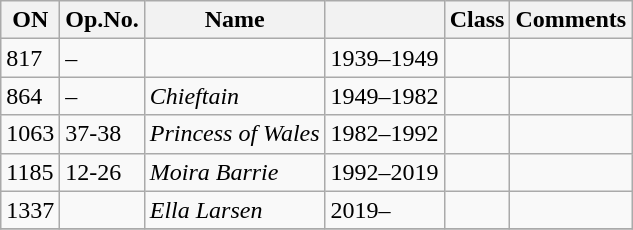<table class="wikitable">
<tr>
<th>ON</th>
<th>Op.No.</th>
<th>Name</th>
<th></th>
<th>Class</th>
<th>Comments</th>
</tr>
<tr>
<td>817</td>
<td>–</td>
<td></td>
<td>1939–1949</td>
<td></td>
<td></td>
</tr>
<tr>
<td>864</td>
<td>–</td>
<td><em>Chieftain</em></td>
<td>1949–1982</td>
<td></td>
<td></td>
</tr>
<tr>
<td>1063</td>
<td>37-38</td>
<td><em>Princess of Wales</em></td>
<td>1982–1992</td>
<td></td>
<td></td>
</tr>
<tr>
<td>1185</td>
<td>12-26</td>
<td><em>Moira Barrie</em></td>
<td>1992–2019</td>
<td></td>
<td></td>
</tr>
<tr>
<td>1337</td>
<td></td>
<td><em>Ella Larsen</em></td>
<td>2019–</td>
<td></td>
<td></td>
</tr>
<tr>
</tr>
</table>
